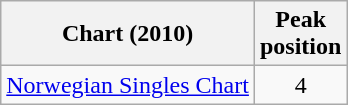<table class="wikitable">
<tr>
<th>Chart (2010)</th>
<th>Peak<br>position</th>
</tr>
<tr>
<td align="left"><a href='#'>Norwegian Singles Chart</a></td>
<td style="text-align:center;">4</td>
</tr>
</table>
